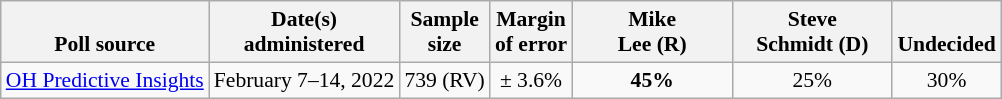<table class="wikitable" style="font-size:90%;text-align:center;">
<tr valign=bottom>
<th>Poll source</th>
<th>Date(s)<br>administered</th>
<th>Sample<br>size</th>
<th>Margin<br>of error</th>
<th style="width:100px;">Mike<br>Lee (R)</th>
<th style="width:100px;">Steve<br>Schmidt (D)</th>
<th>Undecided</th>
</tr>
<tr>
<td style="text-align:left;"><a href='#'>OH Predictive Insights</a></td>
<td>February 7–14, 2022</td>
<td>739 (RV)</td>
<td>± 3.6%</td>
<td><strong>45%</strong></td>
<td>25%</td>
<td>30%</td>
</tr>
</table>
